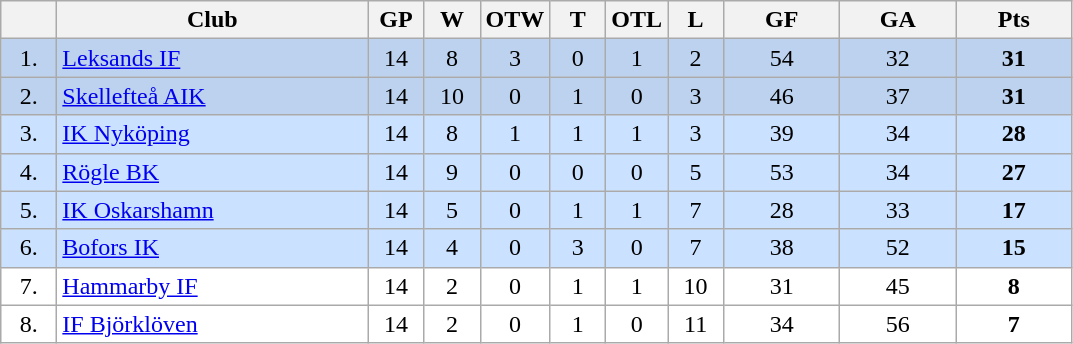<table class="wikitable">
<tr>
<th width="30"></th>
<th width="200">Club</th>
<th width="30">GP</th>
<th width="30">W</th>
<th width="30">OTW</th>
<th width="30">T</th>
<th width="30">OTL</th>
<th width="30">L</th>
<th width="70">GF</th>
<th width="70">GA</th>
<th width="70">Pts</th>
</tr>
<tr bgcolor="#BCD2EE" align="center">
<td>1.</td>
<td align="left"><a href='#'>Leksands IF</a></td>
<td>14</td>
<td>8</td>
<td>3</td>
<td>0</td>
<td>1</td>
<td>2</td>
<td>54</td>
<td>32</td>
<td><strong>31</strong></td>
</tr>
<tr bgcolor="#BCD2EE" align="center">
<td>2.</td>
<td align="left"><a href='#'>Skellefteå AIK</a></td>
<td>14</td>
<td>10</td>
<td>0</td>
<td>1</td>
<td>0</td>
<td>3</td>
<td>46</td>
<td>37</td>
<td><strong>31</strong></td>
</tr>
<tr bgcolor="#CAE1FF" align="center">
<td>3.</td>
<td align="left"><a href='#'>IK Nyköping</a></td>
<td>14</td>
<td>8</td>
<td>1</td>
<td>1</td>
<td>1</td>
<td>3</td>
<td>39</td>
<td>34</td>
<td><strong>28</strong></td>
</tr>
<tr bgcolor="#CAE1FF" align="center">
<td>4.</td>
<td align="left"><a href='#'>Rögle BK</a></td>
<td>14</td>
<td>9</td>
<td>0</td>
<td>0</td>
<td>0</td>
<td>5</td>
<td>53</td>
<td>34</td>
<td><strong>27</strong></td>
</tr>
<tr bgcolor="#CAE1FF" align="center">
<td>5.</td>
<td align="left"><a href='#'>IK Oskarshamn</a></td>
<td>14</td>
<td>5</td>
<td>0</td>
<td>1</td>
<td>1</td>
<td>7</td>
<td>28</td>
<td>33</td>
<td><strong>17</strong></td>
</tr>
<tr bgcolor="#CAE1FF" align="center">
<td>6.</td>
<td align="left"><a href='#'>Bofors IK</a></td>
<td>14</td>
<td>4</td>
<td>0</td>
<td>3</td>
<td>0</td>
<td>7</td>
<td>38</td>
<td>52</td>
<td><strong>15</strong></td>
</tr>
<tr bgcolor="#FFFFFF" align="center">
<td>7.</td>
<td align="left"><a href='#'>Hammarby IF</a></td>
<td>14</td>
<td>2</td>
<td>0</td>
<td>1</td>
<td>1</td>
<td>10</td>
<td>31</td>
<td>45</td>
<td><strong>8</strong></td>
</tr>
<tr bgcolor="#FFFFFF" align="center">
<td>8.</td>
<td align="left"><a href='#'>IF Björklöven</a></td>
<td>14</td>
<td>2</td>
<td>0</td>
<td>1</td>
<td>0</td>
<td>11</td>
<td>34</td>
<td>56</td>
<td><strong>7</strong></td>
</tr>
</table>
